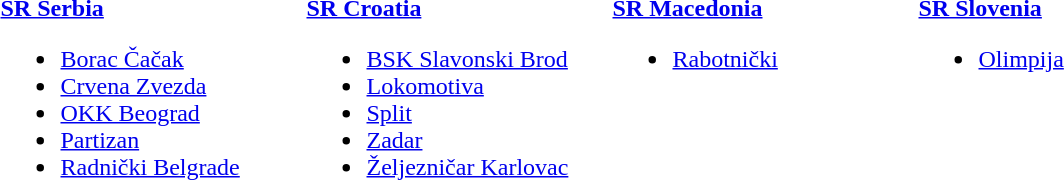<table>
<tr>
<td style="width:200px; vertical-align:top;"><strong> <a href='#'>SR Serbia</a></strong><br><ul><li><a href='#'>Borac Čačak</a></li><li><a href='#'>Crvena Zvezda</a></li><li><a href='#'>OKK Beograd</a></li><li><a href='#'>Partizan</a></li><li><a href='#'>Radnički Belgrade</a></li></ul></td>
<td style="width:200px; vertical-align:top;"><strong> <a href='#'>SR Croatia</a></strong><br><ul><li><a href='#'>BSK Slavonski Brod</a></li><li><a href='#'>Lokomotiva</a></li><li><a href='#'>Split</a></li><li><a href='#'>Zadar</a></li><li><a href='#'>Željezničar Karlovac</a></li></ul></td>
<td style="width:200px; vertical-align:top;"><strong> <a href='#'>SR Macedonia</a></strong><br><ul><li><a href='#'>Rabotnički</a></li></ul></td>
<td style="width:200px; vertical-align:top;"><strong> <a href='#'>SR Slovenia</a></strong><br><ul><li><a href='#'>Olimpija</a></li></ul></td>
</tr>
</table>
